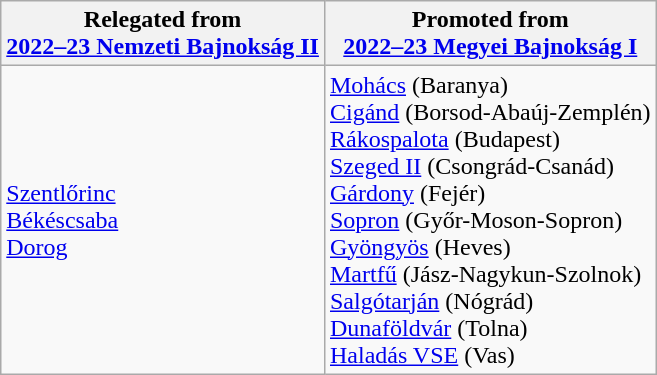<table class="wikitable">
<tr>
<th>Relegated from<br><a href='#'>2022–23 Nemzeti Bajnokság II</a></th>
<th>Promoted from<br><a href='#'>2022–23 Megyei Bajnokság I</a></th>
</tr>
<tr>
<td> <a href='#'>Szentlőrinc</a><br> <a href='#'>Békéscsaba</a><br> <a href='#'>Dorog</a></td>
<td> <a href='#'>Mohács</a> (Baranya)<br> <a href='#'>Cigánd</a> (Borsod-Abaúj-Zemplén)<br> <a href='#'>Rákospalota</a> (Budapest)<br> <a href='#'>Szeged II</a> (Csongrád-Csanád)<br> <a href='#'>Gárdony</a> (Fejér)<br> <a href='#'>Sopron</a> (Győr-Moson-Sopron)<br> <a href='#'>Gyöngyös</a> (Heves)<br> <a href='#'>Martfű</a> (Jász-Nagykun-Szolnok)<br> <a href='#'>Salgótarján</a> (Nógrád)<br> <a href='#'>Dunaföldvár</a> (Tolna)<br> <a href='#'>Haladás VSE</a> (Vas)</td>
</tr>
</table>
